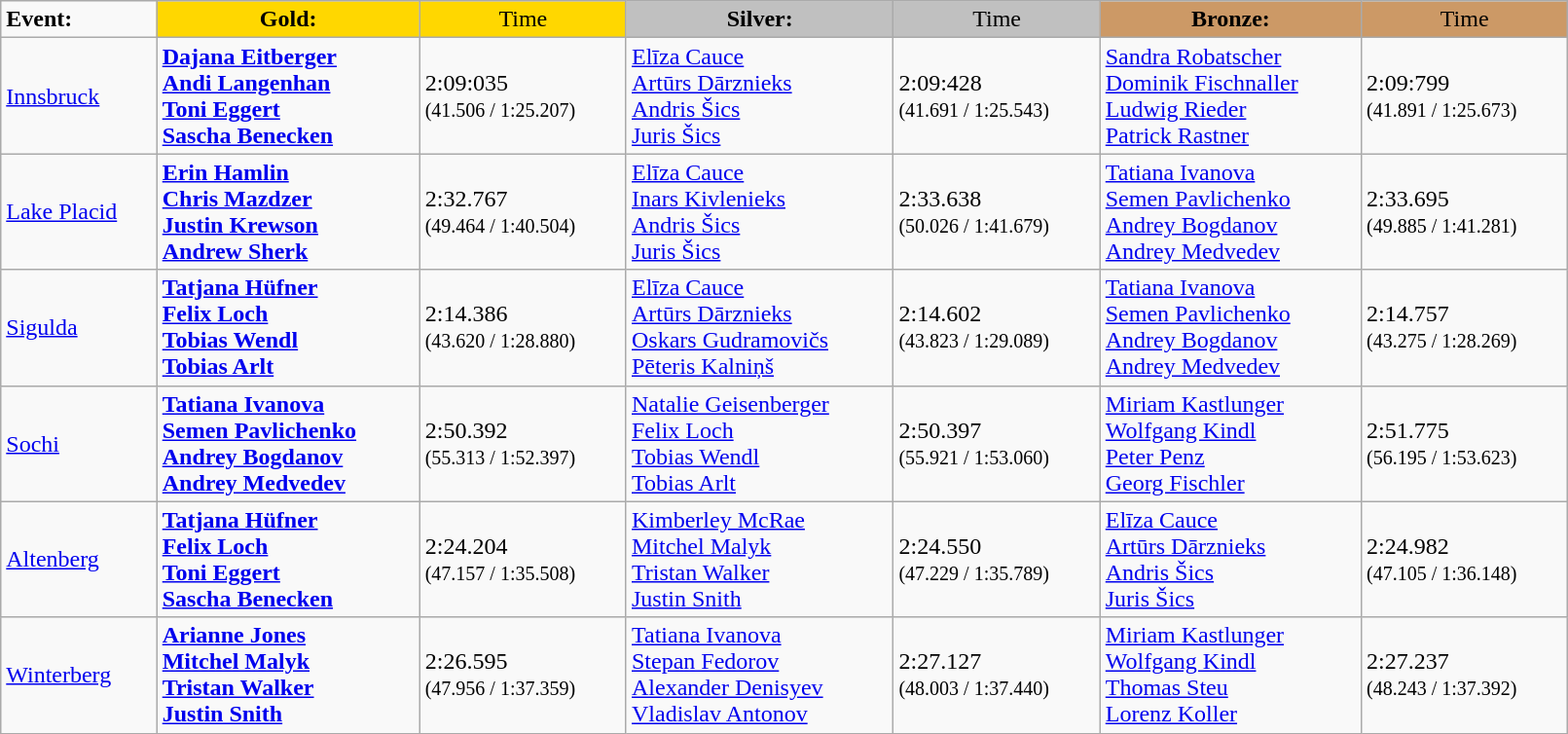<table class="wikitable" style="width:85%;">
<tr>
<td><strong>Event:</strong></td>
<td !  style="text-align:center; background:gold;"><strong>Gold:</strong></td>
<td !  style="text-align:center; background:gold;">Time</td>
<td !  style="text-align:center; background:silver;"><strong>Silver:</strong></td>
<td !  style="text-align:center; background:silver;">Time</td>
<td !  style="text-align:center; background:#c96;"><strong>Bronze:</strong></td>
<td !  style="text-align:center; background:#c96;">Time</td>
</tr>
<tr>
<td><a href='#'>Innsbruck</a></td>
<td><strong><a href='#'>Dajana Eitberger</a><br><a href='#'>Andi Langenhan</a><br><a href='#'>Toni Eggert</a><br><a href='#'>Sascha Benecken</a></strong><br></td>
<td>2:09:035<br><small>(41.506 / 1:25.207)</small></td>
<td><a href='#'>Elīza Cauce</a><br><a href='#'>Artūrs Dārznieks</a><br><a href='#'>Andris Šics</a><br><a href='#'>Juris Šics</a><br></td>
<td>2:09:428<br><small>(41.691 / 1:25.543)</small></td>
<td><a href='#'>Sandra Robatscher</a><br><a href='#'>Dominik Fischnaller</a><br><a href='#'>Ludwig Rieder</a><br><a href='#'>Patrick Rastner</a><br></td>
<td>2:09:799<br><small>(41.891 / 1:25.673)</small></td>
</tr>
<tr>
<td><a href='#'>Lake Placid</a></td>
<td><strong><a href='#'>Erin Hamlin</a><br><a href='#'>Chris Mazdzer</a><br><a href='#'>Justin Krewson</a><br><a href='#'>Andrew Sherk</a></strong><br></td>
<td>2:32.767<br><small>(49.464 / 1:40.504)</small></td>
<td><a href='#'>Elīza Cauce</a><br><a href='#'>Inars Kivlenieks</a><br><a href='#'>Andris Šics</a><br><a href='#'>Juris Šics</a><br></td>
<td>2:33.638<br><small>(50.026 / 1:41.679)</small></td>
<td><a href='#'>Tatiana Ivanova</a><br><a href='#'>Semen Pavlichenko</a><br><a href='#'>Andrey Bogdanov</a><br><a href='#'>Andrey Medvedev</a><br></td>
<td>2:33.695<br><small>(49.885 / 1:41.281)</small></td>
</tr>
<tr>
<td><a href='#'>Sigulda</a></td>
<td><strong><a href='#'>Tatjana Hüfner</a><br><a href='#'>Felix Loch</a><br><a href='#'>Tobias Wendl</a><br><a href='#'>Tobias Arlt</a></strong><br></td>
<td>2:14.386<br><small>(43.620 / 1:28.880)</small></td>
<td><a href='#'>Elīza Cauce</a><br><a href='#'>Artūrs Dārznieks</a><br><a href='#'>Oskars Gudramovičs</a><br><a href='#'>Pēteris Kalniņš</a><br></td>
<td>2:14.602<br><small>(43.823 / 1:29.089)</small></td>
<td><a href='#'>Tatiana Ivanova</a><br><a href='#'>Semen Pavlichenko</a><br><a href='#'>Andrey Bogdanov</a><br><a href='#'>Andrey Medvedev</a><br></td>
<td>2:14.757<br><small>(43.275 / 1:28.269)</small></td>
</tr>
<tr>
<td><a href='#'>Sochi</a></td>
<td><strong><a href='#'>Tatiana Ivanova</a><br><a href='#'>Semen Pavlichenko</a><br><a href='#'>Andrey Bogdanov</a><br><a href='#'>Andrey Medvedev</a></strong><br></td>
<td>2:50.392<br><small>(55.313 / 1:52.397)</small></td>
<td><a href='#'>Natalie Geisenberger</a><br><a href='#'>Felix Loch</a><br><a href='#'>Tobias Wendl</a><br><a href='#'>Tobias Arlt</a><br></td>
<td>2:50.397<br><small>(55.921 / 1:53.060)</small></td>
<td><a href='#'>Miriam Kastlunger</a><br><a href='#'>Wolfgang Kindl</a><br><a href='#'>Peter Penz</a><br><a href='#'>Georg Fischler</a><br></td>
<td>2:51.775<br><small>(56.195 / 1:53.623)</small></td>
</tr>
<tr>
<td><a href='#'>Altenberg</a></td>
<td><strong><a href='#'>Tatjana Hüfner</a><br><a href='#'>Felix Loch</a><br><a href='#'>Toni Eggert</a><br><a href='#'>Sascha Benecken</a></strong><br></td>
<td>2:24.204<br><small>(47.157 / 1:35.508)</small></td>
<td><a href='#'>Kimberley McRae</a><br><a href='#'>Mitchel Malyk</a><br><a href='#'>Tristan Walker</a><br><a href='#'>Justin Snith</a><br></td>
<td>2:24.550<br><small>(47.229 /  1:35.789)</small></td>
<td><a href='#'>Elīza Cauce</a><br><a href='#'>Artūrs Dārznieks</a><br><a href='#'>Andris Šics</a><br><a href='#'>Juris Šics</a><br></td>
<td>2:24.982<br><small>(47.105 / 1:36.148)</small></td>
</tr>
<tr>
<td><a href='#'>Winterberg</a></td>
<td><strong><a href='#'>Arianne Jones</a><br><a href='#'>Mitchel Malyk</a><br><a href='#'>Tristan Walker</a><br><a href='#'>Justin Snith</a></strong><br></td>
<td>2:26.595<br><small>(47.956 /  1:37.359)</small></td>
<td><a href='#'>Tatiana Ivanova</a><br><a href='#'>Stepan Fedorov</a><br><a href='#'>Alexander Denisyev</a><br><a href='#'>Vladislav Antonov</a><br></td>
<td>2:27.127<br><small>(48.003 / 1:37.440)</small></td>
<td><a href='#'>Miriam Kastlunger</a><br><a href='#'>Wolfgang Kindl</a><br><a href='#'>Thomas Steu</a><br><a href='#'>Lorenz Koller</a><br></td>
<td>2:27.237<br><small>(48.243 / 1:37.392)</small></td>
</tr>
</table>
